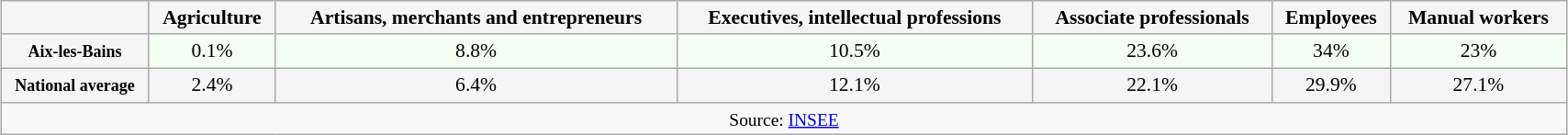<table class="wikitable" style="margin:1em auto; font-size:90%;width:90%;border:0px;text-align:center;line-height:120%;">
<tr>
<th style="background: #F5F5F5; color: #000000" width="100"></th>
<th style="background: #F5F5F5; color:#000000;">Agriculture</th>
<th style="background: #F5F5F5; color:#000000;">Artisans, merchants and entrepreneurs</th>
<th style="background: #F5F5F5; color:#000000;">Executives, intellectual professions</th>
<th style="background: #F5F5F5; color:#000000;">Associate professionals</th>
<th style="background: #F5F5F5; color:#000000;">Employees</th>
<th style="background: #F5F5F5; color:#000000;">Manual workers</th>
</tr>
<tr>
<th style="background: #F5F5F5; color:#000000;"><small>Aix-les-Bains</small></th>
<td style="background: #F3FFF3; color:#000000;">0.1%</td>
<td style="background: #F3FFF3; color:#000000;">8.8%</td>
<td style="background: #F3FFF3; color:#000000;">10.5%</td>
<td style="background: #F3FFF3; color:#000000;">23.6%</td>
<td style="background: #F3FFF3; color:#000000;">34%</td>
<td style="background: #F3FFF3; color:#000000;">23%</td>
</tr>
<tr>
<th style="background: #F5F5F5; color:#000000;" height="16;"><small>National average</small></th>
<td style="background: #F5F5F5; color: black;">2.4%</td>
<td style="background: #F5F5F5; color: black;">6.4%</td>
<td style="background: #F5F5F5; color: black;">12.1%</td>
<td style="background: #F5F5F5; color: black;">22.1%</td>
<td style="background: #F5F5F5; color: black;">29.9%</td>
<td style="background: #F5F5F5; color: black;">27.1%</td>
</tr>
<tr>
<td colspan="7" style="text-align:center;font-size:90%;">Source: <a href='#'>INSEE</a></td>
</tr>
</table>
